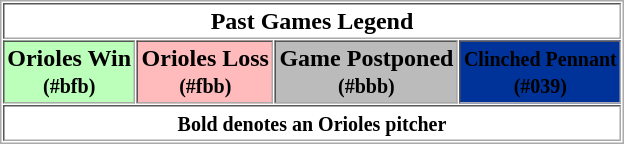<table border="1" cellpadding="2" cellspacing="1" style="margin:auto; border:1px solid #aaa;">
<tr>
<th colspan="4">Past Games Legend</th>
</tr>
<tr>
<th style="background:#bfb;">Orioles Win <br><small>(#bfb)</small></th>
<th style="background:#fbb;">Orioles Loss <br><small>(#fbb)</small></th>
<th style="background:#bbb;">Game Postponed <br><small>(#bbb)</small></th>
<th style="background:#039;"><strong><small><span>Clinched Pennant</span></small></strong> <br><small><span>(#039)</span></small><br></th>
</tr>
<tr>
<th colspan="5"><strong><small>Bold denotes an Orioles pitcher</small></strong></th>
</tr>
</table>
